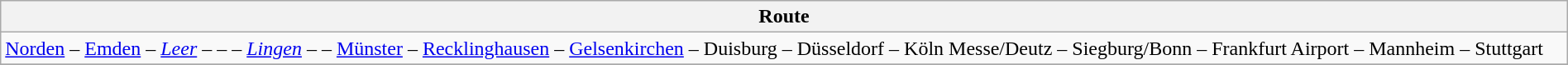<table class="wikitable" style="width:100%">
<tr>
<th>Route</th>
</tr>
<tr>
<td> <a href='#'>Norden</a> – <a href='#'>Emden</a> – <em><a href='#'>Leer</a> –  –  – <a href='#'>Lingen</a> –</em>  – <a href='#'>Münster</a> – <a href='#'>Recklinghausen</a> –  <a href='#'>Gelsenkirchen</a> – Duisburg – Düsseldorf – Köln Messe/Deutz – Siegburg/Bonn – Frankfurt Airport – Mannheim – Stuttgart</td>
</tr>
<tr>
</tr>
</table>
